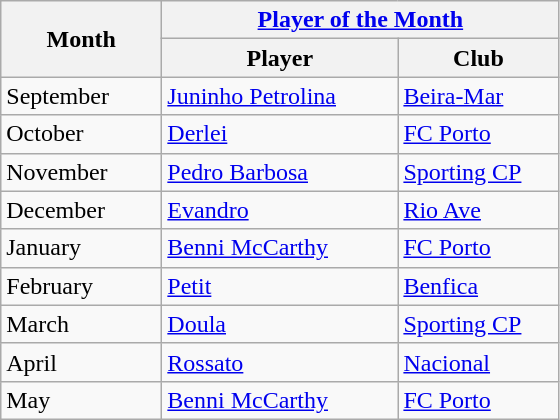<table class="wikitable" style="margin-right: 0;">
<tr>
<th rowspan="2" style="width:100px;">Month</th>
<th colspan="2"><a href='#'>Player of the Month</a></th>
</tr>
<tr>
<th style="width:150px;">Player</th>
<th style="width:100px;">Club</th>
</tr>
<tr>
<td>September</td>
<td> <a href='#'>Juninho Petrolina</a></td>
<td><a href='#'>Beira-Mar</a></td>
</tr>
<tr>
<td>October</td>
<td> <a href='#'>Derlei</a></td>
<td><a href='#'>FC Porto</a></td>
</tr>
<tr>
<td>November</td>
<td> <a href='#'>Pedro Barbosa</a></td>
<td><a href='#'>Sporting CP</a></td>
</tr>
<tr>
<td>December</td>
<td> <a href='#'>Evandro</a></td>
<td><a href='#'>Rio Ave</a></td>
</tr>
<tr>
<td>January</td>
<td> <a href='#'>Benni McCarthy</a></td>
<td><a href='#'>FC Porto</a></td>
</tr>
<tr>
<td>February</td>
<td> <a href='#'>Petit</a></td>
<td><a href='#'>Benfica</a></td>
</tr>
<tr>
<td>March</td>
<td> <a href='#'>Doula</a></td>
<td><a href='#'>Sporting CP</a></td>
</tr>
<tr>
<td>April</td>
<td> <a href='#'>Rossato</a></td>
<td><a href='#'>Nacional</a></td>
</tr>
<tr>
<td>May</td>
<td> <a href='#'>Benni McCarthy</a></td>
<td><a href='#'>FC Porto</a></td>
</tr>
</table>
